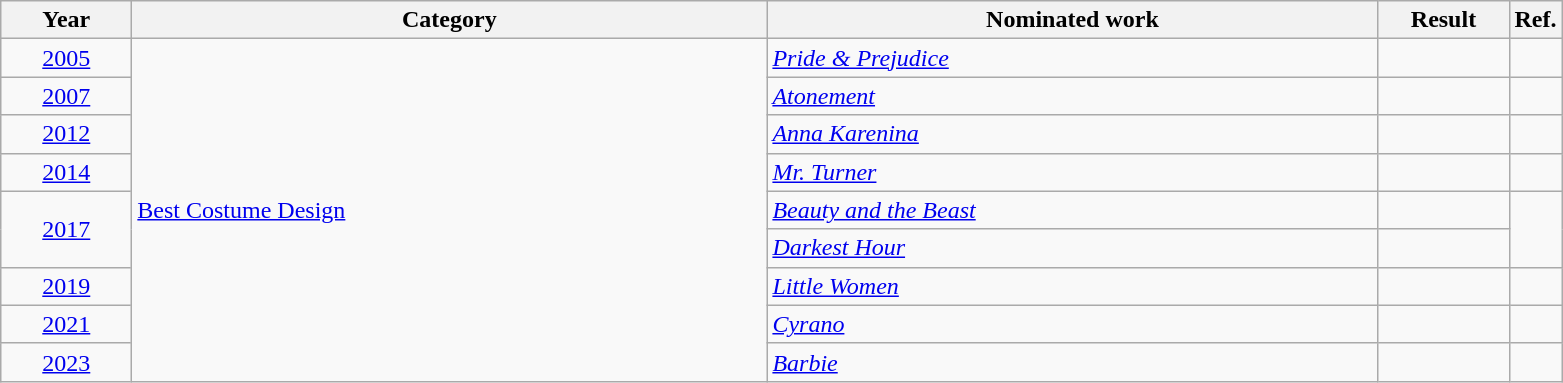<table class=wikitable>
<tr>
<th scope="col" style="width:5em;">Year</th>
<th scope="col" style="width:26em;">Category</th>
<th scope="col" style="width:25em;">Nominated work</th>
<th scope="col" style="width:5em;">Result</th>
<th>Ref.</th>
</tr>
<tr>
<td style="text-align:center;"><a href='#'>2005</a></td>
<td rowspan="9"><a href='#'>Best Costume Design</a></td>
<td><em><a href='#'>Pride & Prejudice</a></em></td>
<td></td>
<td style="text-align:center;"></td>
</tr>
<tr>
<td style="text-align:center;"><a href='#'>2007</a></td>
<td><em><a href='#'>Atonement</a></em></td>
<td></td>
<td style="text-align:center;"></td>
</tr>
<tr>
<td style="text-align:center;"><a href='#'>2012</a></td>
<td><em><a href='#'>Anna Karenina</a></em></td>
<td></td>
<td style="text-align:center;"></td>
</tr>
<tr>
<td style="text-align:center;"><a href='#'>2014</a></td>
<td><em><a href='#'>Mr. Turner</a></em></td>
<td></td>
<td style="text-align:center;"></td>
</tr>
<tr>
<td rowspan="2" style="text-align:center;"><a href='#'>2017</a></td>
<td><em><a href='#'>Beauty and the Beast</a></em></td>
<td></td>
<td rowspan="2" style="text-align:center;"></td>
</tr>
<tr>
<td><em><a href='#'>Darkest Hour</a></em></td>
<td></td>
</tr>
<tr>
<td style="text-align:center;"><a href='#'>2019</a></td>
<td><em><a href='#'>Little Women</a></em></td>
<td></td>
<td style="text-align:center;"></td>
</tr>
<tr>
<td style="text-align:center;"><a href='#'>2021</a></td>
<td><em><a href='#'>Cyrano</a></em></td>
<td></td>
<td style="text-align:center;"></td>
</tr>
<tr>
<td style="text-align:center;"><a href='#'>2023</a></td>
<td><em><a href='#'>Barbie</a></em></td>
<td></td>
<td style="text-align:center;"></td>
</tr>
</table>
